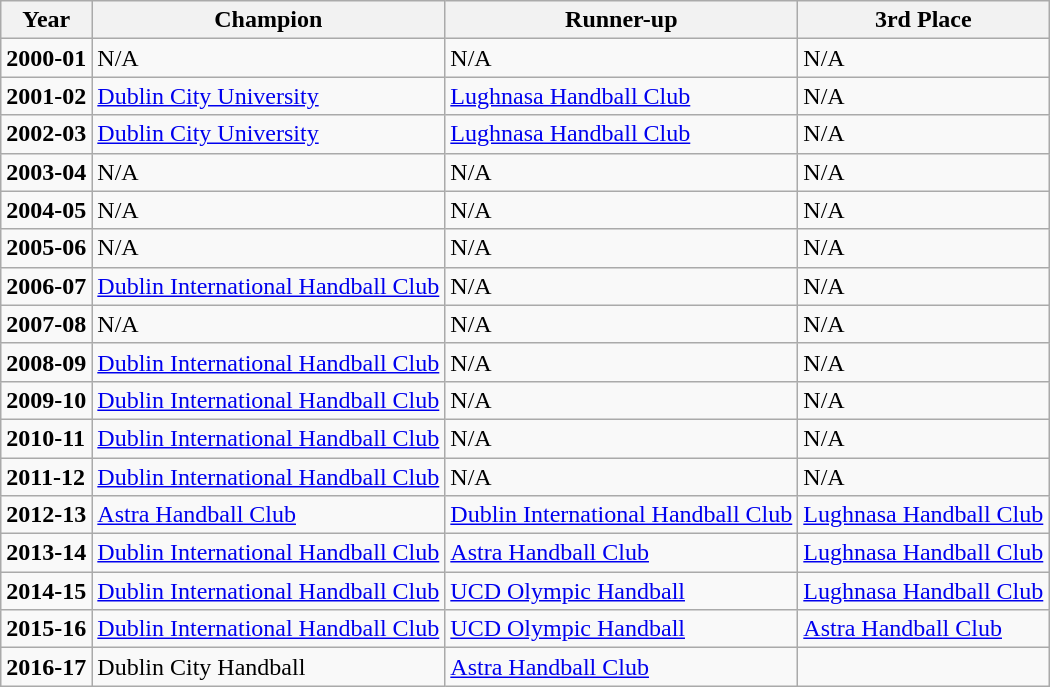<table class="wikitable">
<tr>
<th>Year</th>
<th>Champion</th>
<th>Runner-up</th>
<th>3rd Place</th>
</tr>
<tr>
<td><strong>2000-01</strong></td>
<td>N/A</td>
<td>N/A</td>
<td>N/A</td>
</tr>
<tr>
<td><strong>2001-02</strong></td>
<td><a href='#'>Dublin City University</a></td>
<td><a href='#'>Lughnasa Handball Club</a></td>
<td>N/A</td>
</tr>
<tr>
<td><strong>2002-03</strong></td>
<td><a href='#'>Dublin City University</a></td>
<td><a href='#'>Lughnasa Handball Club</a></td>
<td>N/A</td>
</tr>
<tr>
<td><strong>2003-04</strong></td>
<td>N/A</td>
<td>N/A</td>
<td>N/A</td>
</tr>
<tr>
<td><strong>2004-05</strong></td>
<td>N/A</td>
<td>N/A</td>
<td>N/A</td>
</tr>
<tr>
<td><strong>2005-06</strong></td>
<td>N/A</td>
<td>N/A</td>
<td>N/A</td>
</tr>
<tr>
<td><strong>2006-07</strong></td>
<td><a href='#'>Dublin International Handball Club</a></td>
<td>N/A</td>
<td>N/A</td>
</tr>
<tr>
<td><strong>2007-08</strong></td>
<td>N/A</td>
<td>N/A</td>
<td>N/A</td>
</tr>
<tr>
<td><strong>2008-09</strong></td>
<td><a href='#'>Dublin International Handball Club</a></td>
<td>N/A</td>
<td>N/A</td>
</tr>
<tr>
<td><strong>2009-10</strong></td>
<td><a href='#'>Dublin International Handball Club</a></td>
<td>N/A</td>
<td>N/A</td>
</tr>
<tr>
<td><strong>2010-11</strong></td>
<td><a href='#'>Dublin International Handball Club</a></td>
<td>N/A</td>
<td>N/A</td>
</tr>
<tr>
<td><strong>2011-12</strong></td>
<td><a href='#'>Dublin International Handball Club</a></td>
<td>N/A</td>
<td>N/A</td>
</tr>
<tr>
<td><strong>2012-13</strong></td>
<td><a href='#'>Astra Handball Club</a></td>
<td><a href='#'>Dublin International Handball Club</a></td>
<td><a href='#'>Lughnasa Handball Club</a></td>
</tr>
<tr>
<td><strong>2013-14</strong></td>
<td><a href='#'>Dublin International Handball Club</a></td>
<td><a href='#'>Astra Handball Club</a></td>
<td><a href='#'>Lughnasa Handball Club</a></td>
</tr>
<tr>
<td><strong>2014-15</strong></td>
<td><a href='#'>Dublin International Handball Club</a></td>
<td><a href='#'>UCD Olympic Handball</a></td>
<td><a href='#'>Lughnasa Handball Club</a></td>
</tr>
<tr>
<td><strong>2015-16</strong></td>
<td><a href='#'>Dublin International Handball Club</a></td>
<td><a href='#'>UCD Olympic Handball</a></td>
<td><a href='#'>Astra Handball Club</a></td>
</tr>
<tr>
<td><strong>2016-17</strong></td>
<td>Dublin City Handball</td>
<td><a href='#'>Astra Handball Club</a></td>
</tr>
</table>
